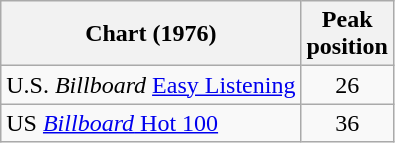<table class="wikitable sortable">
<tr>
<th>Chart (1976)</th>
<th>Peak<br>position</th>
</tr>
<tr>
<td align="left">U.S. <em>Billboard</em> <a href='#'>Easy Listening</a></td>
<td align="center">26</td>
</tr>
<tr>
<td>US <a href='#'><em>Billboard</em> Hot 100</a></td>
<td align="center">36</td>
</tr>
</table>
